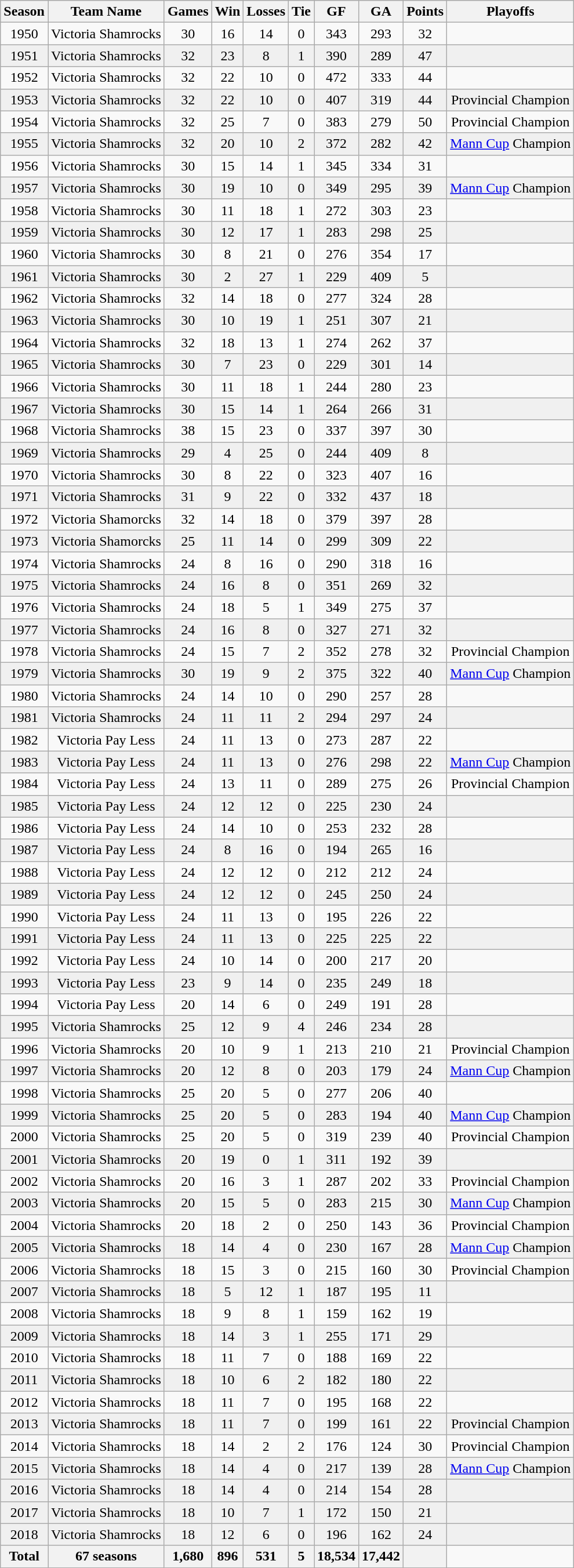<table class="wikitable">
<tr align="center" bgcolor="#e0e0e0">
<th>Season</th>
<th>Team Name</th>
<th>Games</th>
<th>Win</th>
<th>Losses</th>
<th>Tie</th>
<th>GF</th>
<th>GA</th>
<th>Points</th>
<th>Playoffs</th>
</tr>
<tr align="center">
<td>1950</td>
<td>Victoria Shamrocks</td>
<td>30</td>
<td>16</td>
<td>14</td>
<td>0</td>
<td>343</td>
<td>293</td>
<td>32</td>
<td> </td>
</tr>
<tr align="center" bgcolor="#f0f0f0">
<td>1951</td>
<td>Victoria Shamrocks</td>
<td>32</td>
<td>23</td>
<td>8</td>
<td>1</td>
<td>390</td>
<td>289</td>
<td>47</td>
<td> </td>
</tr>
<tr align="center">
<td>1952</td>
<td>Victoria Shamrocks</td>
<td>32</td>
<td>22</td>
<td>10</td>
<td>0</td>
<td>472</td>
<td>333</td>
<td>44</td>
<td> </td>
</tr>
<tr align="center" bgcolor="#f0f0f0">
<td>1953</td>
<td>Victoria Shamrocks</td>
<td>32</td>
<td>22</td>
<td>10</td>
<td>0</td>
<td>407</td>
<td>319</td>
<td>44</td>
<td>Provincial Champion</td>
</tr>
<tr align="center">
<td>1954</td>
<td>Victoria Shamrocks</td>
<td>32</td>
<td>25</td>
<td>7</td>
<td>0</td>
<td>383</td>
<td>279</td>
<td>50</td>
<td>Provincial Champion</td>
</tr>
<tr align="center" bgcolor="#f0f0f0">
<td>1955</td>
<td>Victoria Shamrocks</td>
<td>32</td>
<td>20</td>
<td>10</td>
<td>2</td>
<td>372</td>
<td>282</td>
<td>42</td>
<td><a href='#'>Mann Cup</a> Champion</td>
</tr>
<tr align="center">
<td>1956</td>
<td>Victoria Shamrocks</td>
<td>30</td>
<td>15</td>
<td>14</td>
<td>1</td>
<td>345</td>
<td>334</td>
<td>31</td>
<td> </td>
</tr>
<tr align="center" bgcolor="#f0f0f0">
<td>1957</td>
<td>Victoria Shamrocks</td>
<td>30</td>
<td>19</td>
<td>10</td>
<td>0</td>
<td>349</td>
<td>295</td>
<td>39</td>
<td><a href='#'>Mann Cup</a> Champion</td>
</tr>
<tr align="center">
<td>1958</td>
<td>Victoria Shamrocks</td>
<td>30</td>
<td>11</td>
<td>18</td>
<td>1</td>
<td>272</td>
<td>303</td>
<td>23</td>
<td> </td>
</tr>
<tr align="center" bgcolor="#f0f0f0">
<td>1959</td>
<td>Victoria Shamrocks</td>
<td>30</td>
<td>12</td>
<td>17</td>
<td>1</td>
<td>283</td>
<td>298</td>
<td>25</td>
<td> </td>
</tr>
<tr align="center">
<td>1960</td>
<td>Victoria Shamrocks</td>
<td>30</td>
<td>8</td>
<td>21</td>
<td>0</td>
<td>276</td>
<td>354</td>
<td>17</td>
<td> </td>
</tr>
<tr align="center" bgcolor="#f0f0f0">
<td>1961</td>
<td>Victoria Shamrocks</td>
<td>30</td>
<td>2</td>
<td>27</td>
<td>1</td>
<td>229</td>
<td>409</td>
<td>5</td>
<td> </td>
</tr>
<tr align="center">
<td>1962</td>
<td>Victoria Shamrocks</td>
<td>32</td>
<td>14</td>
<td>18</td>
<td>0</td>
<td>277</td>
<td>324</td>
<td>28</td>
<td> </td>
</tr>
<tr align="center" bgcolor="#f0f0f0">
<td>1963</td>
<td>Victoria Shamrocks</td>
<td>30</td>
<td>10</td>
<td>19</td>
<td>1</td>
<td>251</td>
<td>307</td>
<td>21</td>
<td> </td>
</tr>
<tr align="center">
<td>1964</td>
<td>Victoria Shamrocks</td>
<td>32</td>
<td>18</td>
<td>13</td>
<td>1</td>
<td>274</td>
<td>262</td>
<td>37</td>
<td> </td>
</tr>
<tr align="center" bgcolor="#f0f0f0">
<td>1965</td>
<td>Victoria Shamrocks</td>
<td>30</td>
<td>7</td>
<td>23</td>
<td>0</td>
<td>229</td>
<td>301</td>
<td>14</td>
<td> </td>
</tr>
<tr align="center">
<td>1966</td>
<td>Victoria Shamrocks</td>
<td>30</td>
<td>11</td>
<td>18</td>
<td>1</td>
<td>244</td>
<td>280</td>
<td>23</td>
<td> </td>
</tr>
<tr align="center" bgcolor="#f0f0f0">
<td>1967</td>
<td>Victoria Shamrocks</td>
<td>30</td>
<td>15</td>
<td>14</td>
<td>1</td>
<td>264</td>
<td>266</td>
<td>31</td>
<td> </td>
</tr>
<tr align="center">
<td>1968</td>
<td>Victoria Shamrocks</td>
<td>38</td>
<td>15</td>
<td>23</td>
<td>0</td>
<td>337</td>
<td>397</td>
<td>30</td>
<td> </td>
</tr>
<tr align="center" bgcolor="#f0f0f0">
<td>1969</td>
<td>Victoria Shamrocks</td>
<td>29</td>
<td>4</td>
<td>25</td>
<td>0</td>
<td>244</td>
<td>409</td>
<td>8</td>
<td> </td>
</tr>
<tr align="center">
<td>1970</td>
<td>Victoria Shamrocks</td>
<td>30</td>
<td>8</td>
<td>22</td>
<td>0</td>
<td>323</td>
<td>407</td>
<td>16</td>
<td> </td>
</tr>
<tr align="center" bgcolor="#f0f0f0">
<td>1971</td>
<td>Victoria Shamrocks</td>
<td>31</td>
<td>9</td>
<td>22</td>
<td>0</td>
<td>332</td>
<td>437</td>
<td>18</td>
<td> </td>
</tr>
<tr align="center">
<td>1972</td>
<td>Victoria Shamorcks</td>
<td>32</td>
<td>14</td>
<td>18</td>
<td>0</td>
<td>379</td>
<td>397</td>
<td>28</td>
<td> </td>
</tr>
<tr align="center" bgcolor="#f0f0f0">
<td>1973</td>
<td>Victoria Shamorcks</td>
<td>25</td>
<td>11</td>
<td>14</td>
<td>0</td>
<td>299</td>
<td>309</td>
<td>22</td>
<td> </td>
</tr>
<tr align="center">
<td>1974</td>
<td>Victoria Shamrocks</td>
<td>24</td>
<td>8</td>
<td>16</td>
<td>0</td>
<td>290</td>
<td>318</td>
<td>16</td>
<td> </td>
</tr>
<tr align="center" bgcolor="#f0f0f0">
<td>1975</td>
<td>Victoria Shamrocks</td>
<td>24</td>
<td>16</td>
<td>8</td>
<td>0</td>
<td>351</td>
<td>269</td>
<td>32</td>
<td> </td>
</tr>
<tr align="center">
<td>1976</td>
<td>Victoria Shamrocks</td>
<td>24</td>
<td>18</td>
<td>5</td>
<td>1</td>
<td>349</td>
<td>275</td>
<td>37</td>
<td> </td>
</tr>
<tr align="center" bgcolor="#f0f0f0">
<td>1977</td>
<td>Victoria Shamrocks</td>
<td>24</td>
<td>16</td>
<td>8</td>
<td>0</td>
<td>327</td>
<td>271</td>
<td>32</td>
<td> </td>
</tr>
<tr align="center">
<td>1978</td>
<td>Victoria Shamrocks</td>
<td>24</td>
<td>15</td>
<td>7</td>
<td>2</td>
<td>352</td>
<td>278</td>
<td>32</td>
<td>Provincial Champion</td>
</tr>
<tr align="center" bgcolor="#f0f0f0">
<td>1979</td>
<td>Victoria Shamrocks</td>
<td>30</td>
<td>19</td>
<td>9</td>
<td>2</td>
<td>375</td>
<td>322</td>
<td>40</td>
<td><a href='#'>Mann Cup</a> Champion</td>
</tr>
<tr align="center">
<td>1980</td>
<td>Victoria Shamrocks</td>
<td>24</td>
<td>14</td>
<td>10</td>
<td>0</td>
<td>290</td>
<td>257</td>
<td>28</td>
<td> </td>
</tr>
<tr align="center" bgcolor="#f0f0f0">
<td>1981</td>
<td>Victoria Shamrocks</td>
<td>24</td>
<td>11</td>
<td>11</td>
<td>2</td>
<td>294</td>
<td>297</td>
<td>24</td>
<td> </td>
</tr>
<tr align="center">
<td>1982</td>
<td>Victoria Pay Less</td>
<td>24</td>
<td>11</td>
<td>13</td>
<td>0</td>
<td>273</td>
<td>287</td>
<td>22</td>
<td> </td>
</tr>
<tr align="center" bgcolor="#f0f0f0">
<td>1983</td>
<td>Victoria Pay Less</td>
<td>24</td>
<td>11</td>
<td>13</td>
<td>0</td>
<td>276</td>
<td>298</td>
<td>22</td>
<td><a href='#'>Mann Cup</a> Champion</td>
</tr>
<tr align="center">
<td>1984</td>
<td>Victoria Pay Less</td>
<td>24</td>
<td>13</td>
<td>11</td>
<td>0</td>
<td>289</td>
<td>275</td>
<td>26</td>
<td>Provincial Champion</td>
</tr>
<tr align="center" bgcolor="#f0f0f0">
<td>1985</td>
<td>Victoria Pay Less</td>
<td>24</td>
<td>12</td>
<td>12</td>
<td>0</td>
<td>225</td>
<td>230</td>
<td>24</td>
<td> </td>
</tr>
<tr align="center">
<td>1986</td>
<td>Victoria Pay Less</td>
<td>24</td>
<td>14</td>
<td>10</td>
<td>0</td>
<td>253</td>
<td>232</td>
<td>28</td>
<td> </td>
</tr>
<tr align="center" bgcolor="#f0f0f0">
<td>1987</td>
<td>Victoria Pay Less</td>
<td>24</td>
<td>8</td>
<td>16</td>
<td>0</td>
<td>194</td>
<td>265</td>
<td>16</td>
<td> </td>
</tr>
<tr align="center">
<td>1988</td>
<td>Victoria Pay Less</td>
<td>24</td>
<td>12</td>
<td>12</td>
<td>0</td>
<td>212</td>
<td>212</td>
<td>24</td>
<td> </td>
</tr>
<tr align="center" bgcolor="#f0f0f0">
<td>1989</td>
<td>Victoria Pay Less</td>
<td>24</td>
<td>12</td>
<td>12</td>
<td>0</td>
<td>245</td>
<td>250</td>
<td>24</td>
<td> </td>
</tr>
<tr align="center">
<td>1990</td>
<td>Victoria Pay Less</td>
<td>24</td>
<td>11</td>
<td>13</td>
<td>0</td>
<td>195</td>
<td>226</td>
<td>22</td>
<td> </td>
</tr>
<tr align="center" bgcolor="#f0f0f0">
<td>1991</td>
<td>Victoria Pay Less</td>
<td>24</td>
<td>11</td>
<td>13</td>
<td>0</td>
<td>225</td>
<td>225</td>
<td>22</td>
<td> </td>
</tr>
<tr align="center">
<td>1992</td>
<td>Victoria Pay Less</td>
<td>24</td>
<td>10</td>
<td>14</td>
<td>0</td>
<td>200</td>
<td>217</td>
<td>20</td>
<td> </td>
</tr>
<tr align="center" bgcolor="#f0f0f0">
<td>1993</td>
<td>Victoria Pay Less</td>
<td>23</td>
<td>9</td>
<td>14</td>
<td>0</td>
<td>235</td>
<td>249</td>
<td>18</td>
<td> </td>
</tr>
<tr align="center">
<td>1994</td>
<td>Victoria Pay Less</td>
<td>20</td>
<td>14</td>
<td>6</td>
<td>0</td>
<td>249</td>
<td>191</td>
<td>28</td>
<td> </td>
</tr>
<tr align="center" bgcolor="#f0f0f0">
<td>1995</td>
<td>Victoria Shamrocks</td>
<td>25</td>
<td>12</td>
<td>9</td>
<td>4</td>
<td>246</td>
<td>234</td>
<td>28</td>
<td> </td>
</tr>
<tr align="center">
<td>1996</td>
<td>Victoria Shamrocks</td>
<td>20</td>
<td>10</td>
<td>9</td>
<td>1</td>
<td>213</td>
<td>210</td>
<td>21</td>
<td>Provincial Champion</td>
</tr>
<tr align="center" bgcolor="#f0f0f0">
<td>1997</td>
<td>Victoria Shamrocks</td>
<td>20</td>
<td>12</td>
<td>8</td>
<td>0</td>
<td>203</td>
<td>179</td>
<td>24</td>
<td><a href='#'>Mann Cup</a> Champion</td>
</tr>
<tr align="center">
<td>1998</td>
<td>Victoria Shamrocks</td>
<td>25</td>
<td>20</td>
<td>5</td>
<td>0</td>
<td>277</td>
<td>206</td>
<td>40</td>
<td> </td>
</tr>
<tr align="center" bgcolor="#f0f0f0">
<td>1999</td>
<td>Victoria Shamrocks</td>
<td>25</td>
<td>20</td>
<td>5</td>
<td>0</td>
<td>283</td>
<td>194</td>
<td>40</td>
<td><a href='#'>Mann Cup</a> Champion</td>
</tr>
<tr align="center">
<td>2000</td>
<td>Victoria Shamrocks</td>
<td>25</td>
<td>20</td>
<td>5</td>
<td>0</td>
<td>319</td>
<td>239</td>
<td>40</td>
<td>Provincial Champion</td>
</tr>
<tr align="center" bgcolor="#f0f0f0">
<td>2001</td>
<td>Victoria Shamrocks</td>
<td>20</td>
<td>19</td>
<td>0</td>
<td>1</td>
<td>311</td>
<td>192</td>
<td>39</td>
<td> </td>
</tr>
<tr align="center">
<td>2002</td>
<td>Victoria Shamrocks</td>
<td>20</td>
<td>16</td>
<td>3</td>
<td>1</td>
<td>287</td>
<td>202</td>
<td>33</td>
<td>Provincial Champion</td>
</tr>
<tr align="center" bgcolor="#f0f0f0">
<td>2003</td>
<td>Victoria Shamrocks</td>
<td>20</td>
<td>15</td>
<td>5</td>
<td>0</td>
<td>283</td>
<td>215</td>
<td>30</td>
<td><a href='#'>Mann Cup</a> Champion</td>
</tr>
<tr align="center">
<td>2004</td>
<td>Victoria Shamrocks</td>
<td>20</td>
<td>18</td>
<td>2</td>
<td>0</td>
<td>250</td>
<td>143</td>
<td>36</td>
<td>Provincial Champion</td>
</tr>
<tr align="center" bgcolor="#f0f0f0">
<td>2005</td>
<td>Victoria Shamrocks</td>
<td>18</td>
<td>14</td>
<td>4</td>
<td>0</td>
<td>230</td>
<td>167</td>
<td>28</td>
<td><a href='#'>Mann Cup</a> Champion</td>
</tr>
<tr align="center">
<td>2006</td>
<td>Victoria Shamrocks</td>
<td>18</td>
<td>15</td>
<td>3</td>
<td>0</td>
<td>215</td>
<td>160</td>
<td>30</td>
<td>Provincial Champion</td>
</tr>
<tr align="center" bgcolor="#f0f0f0">
<td>2007</td>
<td>Victoria Shamrocks</td>
<td>18</td>
<td>5</td>
<td>12</td>
<td>1</td>
<td>187</td>
<td>195</td>
<td>11</td>
<td> </td>
</tr>
<tr align="center">
<td>2008</td>
<td>Victoria Shamrocks</td>
<td>18</td>
<td>9</td>
<td>8</td>
<td>1</td>
<td>159</td>
<td>162</td>
<td>19</td>
<td> </td>
</tr>
<tr align="center" bgcolor="#f0f0f0">
<td>2009</td>
<td>Victoria Shamrocks</td>
<td>18</td>
<td>14</td>
<td>3</td>
<td>1</td>
<td>255</td>
<td>171</td>
<td>29</td>
<td> </td>
</tr>
<tr align="center">
<td>2010</td>
<td>Victoria Shamrocks</td>
<td>18</td>
<td>11</td>
<td>7</td>
<td>0</td>
<td>188</td>
<td>169</td>
<td>22</td>
<td> </td>
</tr>
<tr align="center" bgcolor="#f0f0f0">
<td>2011</td>
<td>Victoria Shamrocks</td>
<td>18</td>
<td>10</td>
<td>6</td>
<td>2</td>
<td>182</td>
<td>180</td>
<td>22</td>
<td> </td>
</tr>
<tr align="center">
<td>2012</td>
<td>Victoria Shamrocks</td>
<td>18</td>
<td>11</td>
<td>7</td>
<td>0</td>
<td>195</td>
<td>168</td>
<td>22</td>
<td> </td>
</tr>
<tr align="center" bgcolor="#f0f0f0">
<td>2013</td>
<td>Victoria Shamrocks</td>
<td>18</td>
<td>11</td>
<td>7</td>
<td>0</td>
<td>199</td>
<td>161</td>
<td>22</td>
<td>Provincial Champion</td>
</tr>
<tr align="center">
<td>2014</td>
<td>Victoria Shamrocks</td>
<td>18</td>
<td>14</td>
<td>2</td>
<td>2</td>
<td>176</td>
<td>124</td>
<td>30</td>
<td>Provincial Champion</td>
</tr>
<tr align="center" bgcolor="#f0f0f0">
<td>2015</td>
<td>Victoria Shamrocks</td>
<td>18</td>
<td>14</td>
<td>4</td>
<td>0</td>
<td>217</td>
<td>139</td>
<td>28</td>
<td><a href='#'>Mann Cup</a> Champion</td>
</tr>
<tr align="center" bgcolor="#f0f0f0">
<td>2016</td>
<td>Victoria Shamrocks</td>
<td>18</td>
<td>14</td>
<td>4</td>
<td>0</td>
<td>214</td>
<td>154</td>
<td>28</td>
<td> </td>
</tr>
<tr align="center" bgcolor="#f0f0f0">
<td>2017</td>
<td>Victoria Shamrocks</td>
<td>18</td>
<td>10</td>
<td>7</td>
<td>1</td>
<td>172</td>
<td>150</td>
<td>21</td>
<td></td>
</tr>
<tr align="center" bgcolor="#f0f0f0">
<td>2018</td>
<td>Victoria Shamrocks</td>
<td>18</td>
<td>12</td>
<td>6</td>
<td>0</td>
<td>196</td>
<td>162</td>
<td>24</td>
<td></td>
</tr>
<tr align="center">
<th>Total</th>
<th>67 seasons</th>
<th>1,680</th>
<th>896</th>
<th>531</th>
<th>5</th>
<th>18,534</th>
<th>17,442</th>
<th></th>
</tr>
</table>
